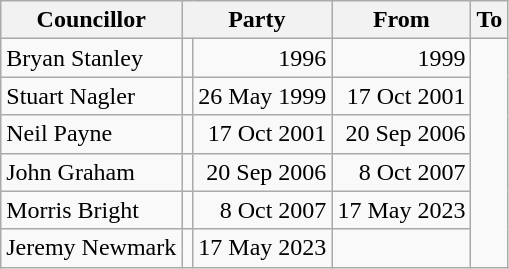<table class=wikitable>
<tr>
<th>Councillor</th>
<th colspan=2>Party</th>
<th>From</th>
<th>To</th>
</tr>
<tr>
<td>Bryan Stanley</td>
<td></td>
<td align=right>1996</td>
<td align=right>1999</td>
</tr>
<tr>
<td>Stuart Nagler</td>
<td></td>
<td align=right>26 May 1999</td>
<td align=right>17 Oct 2001</td>
</tr>
<tr>
<td>Neil Payne</td>
<td></td>
<td align=right>17 Oct 2001</td>
<td align=right>20 Sep 2006</td>
</tr>
<tr>
<td>John Graham</td>
<td></td>
<td align=right>20 Sep 2006</td>
<td align=right>8 Oct 2007</td>
</tr>
<tr>
<td>Morris Bright</td>
<td></td>
<td align=right>8 Oct 2007</td>
<td align=right>17 May 2023</td>
</tr>
<tr>
<td>Jeremy Newmark</td>
<td></td>
<td align=right>17 May 2023</td>
<td align=right></td>
</tr>
</table>
